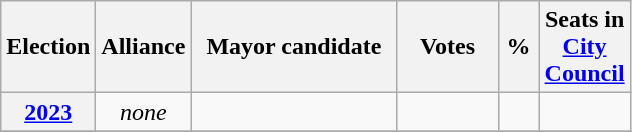<table class="wikitable" style="text-align: center;">
<tr>
<th style="width: 20px">Election</th>
<th>Alliance</th>
<th style="width: 130px">Mayor candidate</th>
<th style="width: 60px">Votes</th>
<th style="width: 20px">%</th>
<th style="width: 20px"><strong>Seats in <a href='#'>City Council</a></strong></th>
</tr>
<tr>
<th><a href='#'>2023</a></th>
<td><em>none</em></td>
<td></td>
<td></td>
<td></td>
<td></td>
</tr>
<tr>
</tr>
</table>
